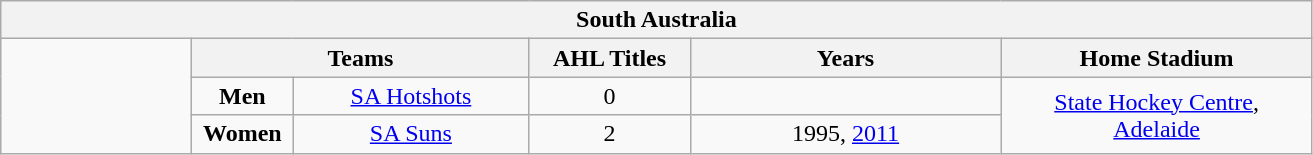<table class="wikitable" style="text-align: center;">
<tr>
<th colspan=6><strong>South Australia</strong></th>
</tr>
<tr>
<td rowspan=3; style="width:120px"></td>
<th colspan=2>Teams</th>
<th style="width:100px">AHL Titles</th>
<th>Years</th>
<th style="width:200px">Home Stadium</th>
</tr>
<tr>
<td style="width: 60px"><strong>Men</strong></td>
<td style="width: 150px"><a href='#'>SA Hotshots</a></td>
<td>0</td>
<td style="width: 200px"></td>
<td rowspan=2><a href='#'>State Hockey Centre</a>,<br><a href='#'>Adelaide</a></td>
</tr>
<tr>
<td style="width: 60px"><strong>Women</strong></td>
<td style="width: 150px"><a href='#'>SA Suns</a></td>
<td>2</td>
<td style="width: 200px">1995, <a href='#'>2011</a></td>
</tr>
</table>
